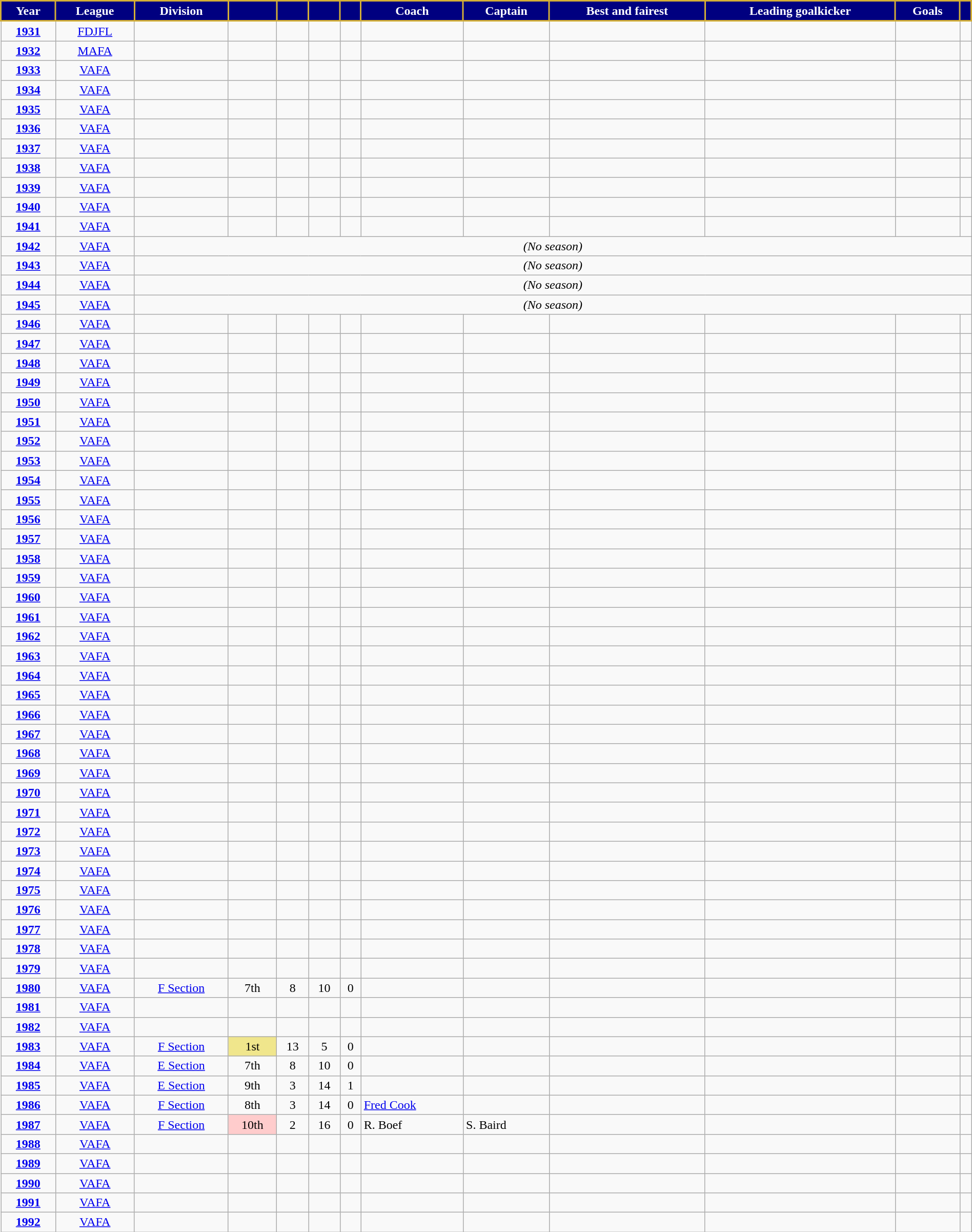<table class="wikitable"; style="width:100%;">
<tr>
<th style="background:#000080; color:#FFFFFF; border:solid #d4af37 2px">Year</th>
<th style="background:#000080; color:#FFFFFF; border:solid #d4af37 2px">League</th>
<th style="background:#000080; color:#FFFFFF; border:solid #d4af37 2px">Division</th>
<th style="background:#000080; color:#FFFFFF; border:solid #d4af37 2px"></th>
<th style="background:#000080; color:#FFFFFF; border:solid #d4af37 2px"></th>
<th style="background:#000080; color:#FFFFFF; border:solid #d4af37 2px"></th>
<th style="background:#000080; color:#FFFFFF; border:solid #d4af37 2px"></th>
<th style="background:#000080; color:#FFFFFF; border:solid #d4af37 2px">Coach</th>
<th style="background:#000080; color:#FFFFFF; border:solid #d4af37 2px">Captain</th>
<th style="background:#000080; color:#FFFFFF; border:solid #d4af37 2px">Best and fairest</th>
<th style="background:#000080; color:#FFFFFF; border:solid #d4af37 2px">Leading goalkicker</th>
<th style="background:#000080; color:#FFFFFF; border:solid #d4af37 2px">Goals</th>
<th style="background:#000080; color:#FFFFFF; border:solid #d4af37 2px"></th>
</tr>
<tr>
<td align="center"><strong><a href='#'>1931</a></strong></td>
<td align="center"><a href='#'>FDJFL</a></td>
<td align="center"></td>
<td align="center"></td>
<td align="center"></td>
<td align="center"></td>
<td align="center"></td>
<td></td>
<td></td>
<td></td>
<td></td>
<td align="center"></td>
<td align="center"></td>
</tr>
<tr>
<td align="center"><strong><a href='#'>1932</a></strong></td>
<td align="center"><a href='#'>MAFA</a></td>
<td align="center"></td>
<td align="center"></td>
<td align="center"></td>
<td align="center"></td>
<td align="center"></td>
<td></td>
<td></td>
<td></td>
<td></td>
<td align="center"></td>
<td align="center"></td>
</tr>
<tr>
<td align="center"><strong><a href='#'>1933</a></strong></td>
<td align="center"><a href='#'>VAFA</a></td>
<td align="center"></td>
<td align="center"></td>
<td align="center"></td>
<td align="center"></td>
<td align="center"></td>
<td></td>
<td></td>
<td></td>
<td></td>
<td align="center"></td>
<td align="center"></td>
</tr>
<tr>
<td align="center"><strong><a href='#'>1934</a></strong></td>
<td align="center"><a href='#'>VAFA</a></td>
<td align="center"></td>
<td align="center"></td>
<td align="center"></td>
<td align="center"></td>
<td align="center"></td>
<td></td>
<td></td>
<td></td>
<td></td>
<td align="center"></td>
<td align="center"></td>
</tr>
<tr>
<td align="center"><strong><a href='#'>1935</a></strong></td>
<td align="center"><a href='#'>VAFA</a></td>
<td align="center"></td>
<td align="center"></td>
<td align="center"></td>
<td align="center"></td>
<td align="center"></td>
<td></td>
<td></td>
<td></td>
<td></td>
<td align="center"></td>
<td align="center"></td>
</tr>
<tr>
<td align="center"><strong><a href='#'>1936</a></strong></td>
<td align="center"><a href='#'>VAFA</a></td>
<td align="center"></td>
<td align="center"></td>
<td align="center"></td>
<td align="center"></td>
<td align="center"></td>
<td></td>
<td></td>
<td></td>
<td></td>
<td align="center"></td>
<td align="center"></td>
</tr>
<tr>
<td align="center"><strong><a href='#'>1937</a></strong></td>
<td align="center"><a href='#'>VAFA</a></td>
<td align="center"></td>
<td align="center"></td>
<td align="center"></td>
<td align="center"></td>
<td align="center"></td>
<td></td>
<td></td>
<td></td>
<td></td>
<td align="center"></td>
<td align="center"></td>
</tr>
<tr>
<td align="center"><strong><a href='#'>1938</a></strong></td>
<td align="center"><a href='#'>VAFA</a></td>
<td align="center"></td>
<td align="center"></td>
<td align="center"></td>
<td align="center"></td>
<td align="center"></td>
<td></td>
<td></td>
<td></td>
<td></td>
<td align="center"></td>
<td align="center"></td>
</tr>
<tr>
<td align="center"><strong><a href='#'>1939</a></strong></td>
<td align="center"><a href='#'>VAFA</a></td>
<td align="center"></td>
<td align="center"></td>
<td align="center"></td>
<td align="center"></td>
<td align="center"></td>
<td></td>
<td></td>
<td></td>
<td></td>
<td align="center"></td>
<td align="center"></td>
</tr>
<tr>
<td align="center"><strong><a href='#'>1940</a></strong></td>
<td align="center"><a href='#'>VAFA</a></td>
<td align="center"></td>
<td align="center"></td>
<td align="center"></td>
<td align="center"></td>
<td align="center"></td>
<td></td>
<td></td>
<td></td>
<td></td>
<td align="center"></td>
<td align="center"></td>
</tr>
<tr>
<td align="center"><strong><a href='#'>1941</a></strong></td>
<td align="center"><a href='#'>VAFA</a></td>
<td align="center"></td>
<td align="center"></td>
<td align="center"></td>
<td align="center"></td>
<td align="center"></td>
<td></td>
<td></td>
<td></td>
<td></td>
<td align="center"></td>
<td align="center"></td>
</tr>
<tr>
<td align="center"><strong><a href='#'>1942</a></strong></td>
<td align="center"><a href='#'>VAFA</a></td>
<td colspan="11"; align="center"><em>(No season)</em></td>
</tr>
<tr>
<td align="center"><strong><a href='#'>1943</a></strong></td>
<td align="center"><a href='#'>VAFA</a></td>
<td colspan="11"; align="center"><em>(No season)</em></td>
</tr>
<tr>
<td align="center"><strong><a href='#'>1944</a></strong></td>
<td align="center"><a href='#'>VAFA</a></td>
<td colspan="11"; align="center"><em>(No season)</em></td>
</tr>
<tr>
<td align="center"><strong><a href='#'>1945</a></strong></td>
<td align="center"><a href='#'>VAFA</a></td>
<td colspan="11"; align="center"><em>(No season)</em></td>
</tr>
<tr>
<td align="center"><strong><a href='#'>1946</a></strong></td>
<td align="center"><a href='#'>VAFA</a></td>
<td align="center"></td>
<td align="center"></td>
<td align="center"></td>
<td align="center"></td>
<td align="center"></td>
<td></td>
<td></td>
<td></td>
<td></td>
<td align="center"></td>
<td align="center"></td>
</tr>
<tr>
<td align="center"><strong><a href='#'>1947</a></strong></td>
<td align="center"><a href='#'>VAFA</a></td>
<td align="center"></td>
<td align="center"></td>
<td align="center"></td>
<td align="center"></td>
<td align="center"></td>
<td></td>
<td></td>
<td></td>
<td></td>
<td align="center"></td>
<td align="center"></td>
</tr>
<tr>
<td align="center"><strong><a href='#'>1948</a></strong></td>
<td align="center"><a href='#'>VAFA</a></td>
<td align="center"></td>
<td align="center"></td>
<td align="center"></td>
<td align="center"></td>
<td align="center"></td>
<td></td>
<td></td>
<td></td>
<td></td>
<td align="center"></td>
<td align="center"></td>
</tr>
<tr>
<td align="center"><strong><a href='#'>1949</a></strong></td>
<td align="center"><a href='#'>VAFA</a></td>
<td align="center"></td>
<td align="center"></td>
<td align="center"></td>
<td align="center"></td>
<td align="center"></td>
<td></td>
<td></td>
<td></td>
<td></td>
<td align="center"></td>
<td align="center"></td>
</tr>
<tr>
<td align="center"><strong><a href='#'>1950</a></strong></td>
<td align="center"><a href='#'>VAFA</a></td>
<td align="center"></td>
<td align="center"></td>
<td align="center"></td>
<td align="center"></td>
<td align="center"></td>
<td></td>
<td></td>
<td></td>
<td></td>
<td align="center"></td>
<td align="center"></td>
</tr>
<tr>
<td align="center"><strong><a href='#'>1951</a></strong></td>
<td align="center"><a href='#'>VAFA</a></td>
<td align="center"></td>
<td align="center"></td>
<td align="center"></td>
<td align="center"></td>
<td align="center"></td>
<td></td>
<td></td>
<td></td>
<td></td>
<td align="center"></td>
<td align="center"></td>
</tr>
<tr>
<td align="center"><strong><a href='#'>1952</a></strong></td>
<td align="center"><a href='#'>VAFA</a></td>
<td align="center"></td>
<td align="center"></td>
<td align="center"></td>
<td align="center"></td>
<td align="center"></td>
<td></td>
<td></td>
<td></td>
<td></td>
<td align="center"></td>
<td align="center"></td>
</tr>
<tr>
<td align="center"><strong><a href='#'>1953</a></strong></td>
<td align="center"><a href='#'>VAFA</a></td>
<td align="center"></td>
<td align="center"></td>
<td align="center"></td>
<td align="center"></td>
<td align="center"></td>
<td></td>
<td></td>
<td></td>
<td></td>
<td align="center"></td>
<td align="center"></td>
</tr>
<tr>
<td align="center"><strong><a href='#'>1954</a></strong></td>
<td align="center"><a href='#'>VAFA</a></td>
<td align="center"></td>
<td align="center"></td>
<td align="center"></td>
<td align="center"></td>
<td align="center"></td>
<td></td>
<td></td>
<td></td>
<td></td>
<td align="center"></td>
<td align="center"></td>
</tr>
<tr>
<td align="center"><strong><a href='#'>1955</a></strong></td>
<td align="center"><a href='#'>VAFA</a></td>
<td align="center"></td>
<td align="center"></td>
<td align="center"></td>
<td align="center"></td>
<td align="center"></td>
<td></td>
<td></td>
<td></td>
<td></td>
<td align="center"></td>
<td align="center"></td>
</tr>
<tr>
<td align="center"><strong><a href='#'>1956</a></strong></td>
<td align="center"><a href='#'>VAFA</a></td>
<td align="center"></td>
<td align="center"></td>
<td align="center"></td>
<td align="center"></td>
<td align="center"></td>
<td></td>
<td></td>
<td></td>
<td></td>
<td align="center"></td>
<td align="center"></td>
</tr>
<tr>
<td align="center"><strong><a href='#'>1957</a></strong></td>
<td align="center"><a href='#'>VAFA</a></td>
<td align="center"></td>
<td align="center"></td>
<td align="center"></td>
<td align="center"></td>
<td align="center"></td>
<td></td>
<td></td>
<td></td>
<td></td>
<td align="center"></td>
<td align="center"></td>
</tr>
<tr>
<td align="center"><strong><a href='#'>1958</a></strong></td>
<td align="center"><a href='#'>VAFA</a></td>
<td align="center"></td>
<td align="center"></td>
<td align="center"></td>
<td align="center"></td>
<td align="center"></td>
<td></td>
<td></td>
<td></td>
<td></td>
<td align="center"></td>
<td align="center"></td>
</tr>
<tr>
<td align="center"><strong><a href='#'>1959</a></strong></td>
<td align="center"><a href='#'>VAFA</a></td>
<td align="center"></td>
<td align="center"></td>
<td align="center"></td>
<td align="center"></td>
<td align="center"></td>
<td></td>
<td></td>
<td></td>
<td></td>
<td align="center"></td>
<td align="center"></td>
</tr>
<tr>
<td align="center"><strong><a href='#'>1960</a></strong></td>
<td align="center"><a href='#'>VAFA</a></td>
<td align="center"></td>
<td align="center"></td>
<td align="center"></td>
<td align="center"></td>
<td align="center"></td>
<td></td>
<td></td>
<td></td>
<td></td>
<td align="center"></td>
<td align="center"></td>
</tr>
<tr>
<td align="center"><strong><a href='#'>1961</a></strong></td>
<td align="center"><a href='#'>VAFA</a></td>
<td align="center"></td>
<td align="center"></td>
<td align="center"></td>
<td align="center"></td>
<td align="center"></td>
<td></td>
<td></td>
<td></td>
<td></td>
<td align="center"></td>
<td align="center"></td>
</tr>
<tr>
<td align="center"><strong><a href='#'>1962</a></strong></td>
<td align="center"><a href='#'>VAFA</a></td>
<td align="center"></td>
<td align="center"></td>
<td align="center"></td>
<td align="center"></td>
<td align="center"></td>
<td></td>
<td></td>
<td></td>
<td></td>
<td align="center"></td>
<td align="center"></td>
</tr>
<tr>
<td align="center"><strong><a href='#'>1963</a></strong></td>
<td align="center"><a href='#'>VAFA</a></td>
<td align="center"></td>
<td align="center"></td>
<td align="center"></td>
<td align="center"></td>
<td align="center"></td>
<td></td>
<td></td>
<td></td>
<td></td>
<td align="center"></td>
<td align="center"></td>
</tr>
<tr>
<td align="center"><strong><a href='#'>1964</a></strong></td>
<td align="center"><a href='#'>VAFA</a></td>
<td align="center"></td>
<td align="center"></td>
<td align="center"></td>
<td align="center"></td>
<td align="center"></td>
<td></td>
<td></td>
<td></td>
<td></td>
<td align="center"></td>
<td align="center"></td>
</tr>
<tr>
<td align="center"><strong><a href='#'>1965</a></strong></td>
<td align="center"><a href='#'>VAFA</a></td>
<td align="center"></td>
<td align="center"></td>
<td align="center"></td>
<td align="center"></td>
<td align="center"></td>
<td></td>
<td></td>
<td></td>
<td></td>
<td align="center"></td>
<td align="center"></td>
</tr>
<tr>
<td align="center"><strong><a href='#'>1966</a></strong></td>
<td align="center"><a href='#'>VAFA</a></td>
<td align="center"></td>
<td align="center"></td>
<td align="center"></td>
<td align="center"></td>
<td align="center"></td>
<td></td>
<td></td>
<td></td>
<td></td>
<td align="center"></td>
<td align="center"></td>
</tr>
<tr>
<td align="center"><strong><a href='#'>1967</a></strong></td>
<td align="center"><a href='#'>VAFA</a></td>
<td align="center"></td>
<td align="center"></td>
<td align="center"></td>
<td align="center"></td>
<td align="center"></td>
<td></td>
<td></td>
<td></td>
<td></td>
<td align="center"></td>
<td align="center"></td>
</tr>
<tr>
<td align="center"><strong><a href='#'>1968</a></strong></td>
<td align="center"><a href='#'>VAFA</a></td>
<td align="center"></td>
<td align="center"></td>
<td align="center"></td>
<td align="center"></td>
<td align="center"></td>
<td></td>
<td></td>
<td></td>
<td></td>
<td align="center"></td>
<td align="center"></td>
</tr>
<tr>
<td align="center"><strong><a href='#'>1969</a></strong></td>
<td align="center"><a href='#'>VAFA</a></td>
<td align="center"></td>
<td align="center"></td>
<td align="center"></td>
<td align="center"></td>
<td align="center"></td>
<td></td>
<td></td>
<td></td>
<td></td>
<td align="center"></td>
<td align="center"></td>
</tr>
<tr>
<td align="center"><strong><a href='#'>1970</a></strong></td>
<td align="center"><a href='#'>VAFA</a></td>
<td align="center"></td>
<td align="center"></td>
<td align="center"></td>
<td align="center"></td>
<td align="center"></td>
<td></td>
<td></td>
<td></td>
<td></td>
<td align="center"></td>
<td align="center"></td>
</tr>
<tr>
<td align="center"><strong><a href='#'>1971</a></strong></td>
<td align="center"><a href='#'>VAFA</a></td>
<td align="center"></td>
<td align="center"></td>
<td align="center"></td>
<td align="center"></td>
<td align="center"></td>
<td></td>
<td></td>
<td></td>
<td></td>
<td align="center"></td>
<td align="center"></td>
</tr>
<tr>
<td align="center"><strong><a href='#'>1972</a></strong></td>
<td align="center"><a href='#'>VAFA</a></td>
<td align="center"></td>
<td align="center"></td>
<td align="center"></td>
<td align="center"></td>
<td align="center"></td>
<td></td>
<td></td>
<td></td>
<td></td>
<td align="center"></td>
<td align="center"></td>
</tr>
<tr>
<td align="center"><strong><a href='#'>1973</a></strong></td>
<td align="center"><a href='#'>VAFA</a></td>
<td align="center"></td>
<td align="center"></td>
<td align="center"></td>
<td align="center"></td>
<td align="center"></td>
<td></td>
<td></td>
<td></td>
<td></td>
<td align="center"></td>
<td align="center"></td>
</tr>
<tr>
<td align="center"><strong><a href='#'>1974</a></strong></td>
<td align="center"><a href='#'>VAFA</a></td>
<td align="center"></td>
<td align="center"></td>
<td align="center"></td>
<td align="center"></td>
<td align="center"></td>
<td></td>
<td></td>
<td></td>
<td></td>
<td align="center"></td>
<td align="center"></td>
</tr>
<tr>
<td align="center"><strong><a href='#'>1975</a></strong></td>
<td align="center"><a href='#'>VAFA</a></td>
<td align="center"></td>
<td align="center"></td>
<td align="center"></td>
<td align="center"></td>
<td align="center"></td>
<td></td>
<td></td>
<td></td>
<td></td>
<td align="center"></td>
<td align="center"></td>
</tr>
<tr>
<td align="center"><strong><a href='#'>1976</a></strong></td>
<td align="center"><a href='#'>VAFA</a></td>
<td align="center"></td>
<td align="center"></td>
<td align="center"></td>
<td align="center"></td>
<td align="center"></td>
<td></td>
<td></td>
<td></td>
<td></td>
<td align="center"></td>
<td align="center"></td>
</tr>
<tr>
<td align="center"><strong><a href='#'>1977</a></strong></td>
<td align="center"><a href='#'>VAFA</a></td>
<td align="center"></td>
<td align="center"></td>
<td align="center"></td>
<td align="center"></td>
<td align="center"></td>
<td></td>
<td></td>
<td></td>
<td></td>
<td align="center"></td>
<td align="center"></td>
</tr>
<tr>
<td align="center"><strong><a href='#'>1978</a></strong></td>
<td align="center"><a href='#'>VAFA</a></td>
<td align="center"></td>
<td align="center"></td>
<td align="center"></td>
<td align="center"></td>
<td align="center"></td>
<td></td>
<td></td>
<td></td>
<td></td>
<td align="center"></td>
<td align="center"></td>
</tr>
<tr>
<td align="center"><strong><a href='#'>1979</a></strong></td>
<td align="center"><a href='#'>VAFA</a></td>
<td align="center"></td>
<td align="center"></td>
<td align="center"></td>
<td align="center"></td>
<td align="center"></td>
<td></td>
<td></td>
<td></td>
<td></td>
<td align="center"></td>
<td align="center"></td>
</tr>
<tr>
<td align="center"><strong><a href='#'>1980</a></strong></td>
<td align="center"><a href='#'>VAFA</a></td>
<td align="center"><a href='#'>F Section</a></td>
<td align="center">7th</td>
<td align="center">8</td>
<td align="center">10</td>
<td align="center">0</td>
<td></td>
<td></td>
<td></td>
<td></td>
<td align="center"></td>
<td align="center"></td>
</tr>
<tr>
<td align="center"><strong><a href='#'>1981</a></strong></td>
<td align="center"><a href='#'>VAFA</a></td>
<td align="center"></td>
<td align="center"></td>
<td align="center"></td>
<td align="center"></td>
<td align="center"></td>
<td></td>
<td></td>
<td></td>
<td></td>
<td align="center"></td>
<td align="center"></td>
</tr>
<tr>
<td align="center"><strong><a href='#'>1982</a></strong></td>
<td align="center"><a href='#'>VAFA</a></td>
<td align="center"></td>
<td align="center"></td>
<td align="center"></td>
<td align="center"></td>
<td align="center"></td>
<td></td>
<td></td>
<td></td>
<td></td>
<td align="center"></td>
<td align="center"></td>
</tr>
<tr>
<td align="center"><strong><a href='#'>1983</a></strong></td>
<td align="center"><a href='#'>VAFA</a></td>
<td align="center"><a href='#'>F Section</a></td>
<td style=background:#F0E68C; align="center">1st</td>
<td align="center">13</td>
<td align="center">5</td>
<td align="center">0</td>
<td></td>
<td></td>
<td></td>
<td></td>
<td align="center"></td>
<td align="center"></td>
</tr>
<tr>
<td align="center"><strong><a href='#'>1984</a></strong></td>
<td align="center"><a href='#'>VAFA</a></td>
<td align="center"><a href='#'>E Section</a></td>
<td align="center">7th</td>
<td align="center">8</td>
<td align="center">10</td>
<td align="center">0</td>
<td></td>
<td></td>
<td></td>
<td></td>
<td align="center"></td>
<td align="center"></td>
</tr>
<tr>
<td align="center"><strong><a href='#'>1985</a></strong></td>
<td align="center"><a href='#'>VAFA</a></td>
<td align="center"><a href='#'>E Section</a></td>
<td align="center">9th</td>
<td align="center">3</td>
<td align="center">14</td>
<td align="center">1</td>
<td></td>
<td></td>
<td></td>
<td></td>
<td align="center"></td>
<td align="center"></td>
</tr>
<tr>
<td align="center"><strong><a href='#'>1986</a></strong></td>
<td align="center"><a href='#'>VAFA</a></td>
<td align="center"><a href='#'>F Section</a></td>
<td align="center">8th</td>
<td align="center">3</td>
<td align="center">14</td>
<td align="center">0</td>
<td><a href='#'>Fred Cook</a></td>
<td></td>
<td></td>
<td></td>
<td align="center"></td>
<td align="center"></td>
</tr>
<tr>
<td align="center"><strong><a href='#'>1987</a></strong></td>
<td align="center"><a href='#'>VAFA</a></td>
<td align="center"><a href='#'>F Section</a></td>
<td style=background:#FFCCCC; align="center">10th</td>
<td align="center">2</td>
<td align="center">16</td>
<td align="center">0</td>
<td>R. Boef</td>
<td>S. Baird</td>
<td></td>
<td></td>
<td align="center"></td>
<td align="center"></td>
</tr>
<tr>
<td align="center"><strong><a href='#'>1988</a></strong></td>
<td align="center"><a href='#'>VAFA</a></td>
<td align="center"></td>
<td align="center"></td>
<td align="center"></td>
<td align="center"></td>
<td align="center"></td>
<td></td>
<td></td>
<td></td>
<td></td>
<td align="center"></td>
<td align="center"></td>
</tr>
<tr>
<td align="center"><strong><a href='#'>1989</a></strong></td>
<td align="center"><a href='#'>VAFA</a></td>
<td align="center"></td>
<td align="center"></td>
<td align="center"></td>
<td align="center"></td>
<td align="center"></td>
<td></td>
<td></td>
<td></td>
<td></td>
<td align="center"></td>
<td align="center"></td>
</tr>
<tr>
<td align="center"><strong><a href='#'>1990</a></strong></td>
<td align="center"><a href='#'>VAFA</a></td>
<td align="center"></td>
<td align="center"></td>
<td align="center"></td>
<td align="center"></td>
<td align="center"></td>
<td></td>
<td></td>
<td></td>
<td></td>
<td align="center"></td>
<td align="center"></td>
</tr>
<tr>
<td align="center"><strong><a href='#'>1991</a></strong></td>
<td align="center"><a href='#'>VAFA</a></td>
<td align="center"></td>
<td align="center"></td>
<td align="center"></td>
<td align="center"></td>
<td align="center"></td>
<td></td>
<td></td>
<td></td>
<td></td>
<td align="center"></td>
<td align="center"></td>
</tr>
<tr>
<td align="center"><strong><a href='#'>1992</a></strong></td>
<td align="center"><a href='#'>VAFA</a></td>
<td align="center"></td>
<td align="center"></td>
<td align="center"></td>
<td align="center"></td>
<td align="center"></td>
<td></td>
<td></td>
<td></td>
<td></td>
<td align="center"></td>
<td align="center"></td>
</tr>
</table>
